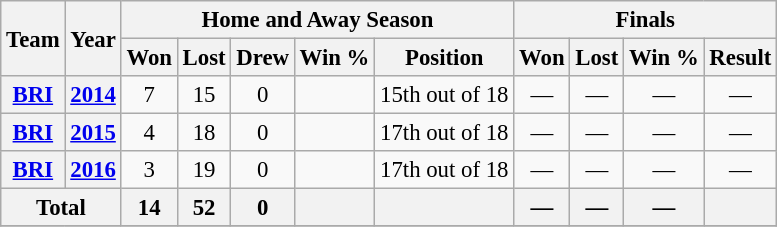<table class="wikitable" style="font-size: 95%; text-align:center;">
<tr>
<th rowspan="2">Team</th>
<th rowspan="2">Year</th>
<th colspan="5">Home and Away Season</th>
<th colspan="4">Finals</th>
</tr>
<tr>
<th>Won</th>
<th>Lost</th>
<th>Drew</th>
<th>Win %</th>
<th>Position</th>
<th>Won</th>
<th>Lost</th>
<th>Win %</th>
<th>Result</th>
</tr>
<tr>
<th><a href='#'>BRI</a></th>
<th><a href='#'>2014</a></th>
<td>7</td>
<td>15</td>
<td>0</td>
<td></td>
<td>15th out of 18</td>
<td>—</td>
<td>—</td>
<td>—</td>
<td>—</td>
</tr>
<tr>
<th><a href='#'>BRI</a></th>
<th><a href='#'>2015</a></th>
<td>4</td>
<td>18</td>
<td>0</td>
<td></td>
<td>17th out of 18</td>
<td>—</td>
<td>—</td>
<td>—</td>
<td>—</td>
</tr>
<tr>
<th><a href='#'>BRI</a></th>
<th><a href='#'>2016</a></th>
<td>3</td>
<td>19</td>
<td>0</td>
<td></td>
<td>17th out of 18</td>
<td>—</td>
<td>—</td>
<td>—</td>
<td>—</td>
</tr>
<tr>
<th colspan="2">Total</th>
<th>14</th>
<th>52</th>
<th>0</th>
<th></th>
<th></th>
<th>—</th>
<th>—</th>
<th>—</th>
<th></th>
</tr>
<tr>
</tr>
</table>
